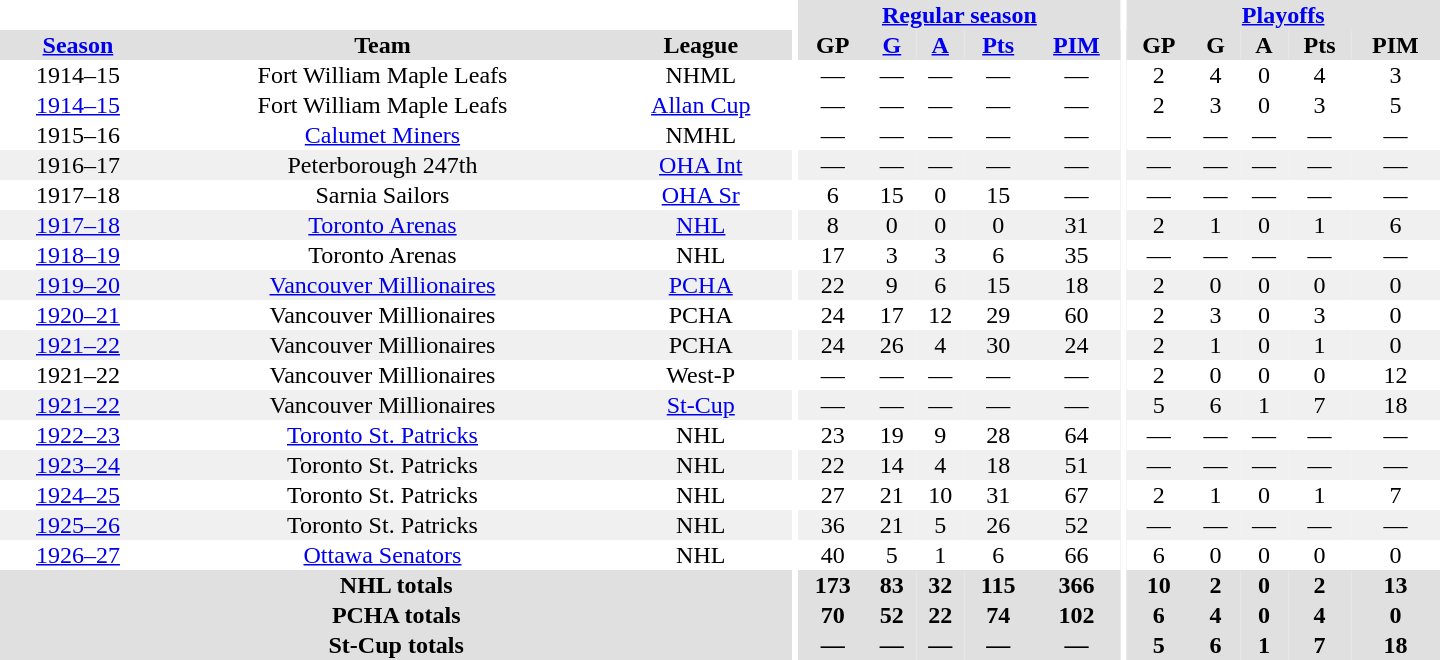<table border="0" cellpadding="1" cellspacing="0" style="text-align:center; width:60em">
<tr bgcolor="#e0e0e0">
<th colspan="3" bgcolor="#ffffff"></th>
<th rowspan="100" bgcolor="#ffffff"></th>
<th colspan="5"><a href='#'>Regular season</a></th>
<th rowspan="100" bgcolor="#ffffff"></th>
<th colspan="5"><a href='#'>Playoffs</a></th>
</tr>
<tr bgcolor="#e0e0e0">
<th><a href='#'>Season</a></th>
<th>Team</th>
<th>League</th>
<th>GP</th>
<th><a href='#'>G</a></th>
<th><a href='#'>A</a></th>
<th><a href='#'>Pts</a></th>
<th><a href='#'>PIM</a></th>
<th>GP</th>
<th>G</th>
<th>A</th>
<th>Pts</th>
<th>PIM</th>
</tr>
<tr>
<td>1914–15</td>
<td>Fort William Maple Leafs</td>
<td>NHML</td>
<td>—</td>
<td>—</td>
<td>—</td>
<td>—</td>
<td>—</td>
<td>2</td>
<td>4</td>
<td>0</td>
<td>4</td>
<td>3</td>
</tr>
<tr>
<td><a href='#'>1914–15</a></td>
<td>Fort William Maple Leafs</td>
<td><a href='#'>Allan Cup</a></td>
<td>—</td>
<td>—</td>
<td>—</td>
<td>—</td>
<td>—</td>
<td>2</td>
<td>3</td>
<td>0</td>
<td>3</td>
<td>5</td>
</tr>
<tr>
<td>1915–16</td>
<td><a href='#'>Calumet Miners</a></td>
<td>NMHL</td>
<td>—</td>
<td>—</td>
<td>—</td>
<td>—</td>
<td>—</td>
<td>—</td>
<td>—</td>
<td>—</td>
<td>—</td>
<td>—</td>
</tr>
<tr bgcolor="#f0f0f0">
<td>1916–17</td>
<td>Peterborough 247th</td>
<td><a href='#'>OHA Int</a></td>
<td>—</td>
<td>—</td>
<td>—</td>
<td>—</td>
<td>—</td>
<td>—</td>
<td>—</td>
<td>—</td>
<td>—</td>
<td>—</td>
</tr>
<tr>
<td>1917–18</td>
<td>Sarnia Sailors</td>
<td><a href='#'>OHA Sr</a></td>
<td>6</td>
<td>15</td>
<td>0</td>
<td>15</td>
<td>—</td>
<td>—</td>
<td>—</td>
<td>—</td>
<td>—</td>
<td>—</td>
</tr>
<tr bgcolor="#f0f0f0">
<td><a href='#'>1917–18</a></td>
<td><a href='#'>Toronto Arenas</a></td>
<td><a href='#'>NHL</a></td>
<td>8</td>
<td>0</td>
<td>0</td>
<td>0</td>
<td>31</td>
<td>2</td>
<td>1</td>
<td>0</td>
<td>1</td>
<td>6</td>
</tr>
<tr>
<td><a href='#'>1918–19</a></td>
<td>Toronto Arenas</td>
<td>NHL</td>
<td>17</td>
<td>3</td>
<td>3</td>
<td>6</td>
<td>35</td>
<td>—</td>
<td>—</td>
<td>—</td>
<td>—</td>
<td>—</td>
</tr>
<tr bgcolor="#f0f0f0">
<td><a href='#'>1919–20</a></td>
<td><a href='#'>Vancouver Millionaires</a></td>
<td><a href='#'>PCHA</a></td>
<td>22</td>
<td>9</td>
<td>6</td>
<td>15</td>
<td>18</td>
<td>2</td>
<td>0</td>
<td>0</td>
<td>0</td>
<td>0</td>
</tr>
<tr>
<td><a href='#'>1920–21</a></td>
<td>Vancouver Millionaires</td>
<td>PCHA</td>
<td>24</td>
<td>17</td>
<td>12</td>
<td>29</td>
<td>60</td>
<td>2</td>
<td>3</td>
<td>0</td>
<td>3</td>
<td>0</td>
</tr>
<tr bgcolor="#f0f0f0">
<td><a href='#'>1921–22</a></td>
<td>Vancouver Millionaires</td>
<td>PCHA</td>
<td>24</td>
<td>26</td>
<td>4</td>
<td>30</td>
<td>24</td>
<td>2</td>
<td>1</td>
<td>0</td>
<td>1</td>
<td>0</td>
</tr>
<tr>
<td>1921–22</td>
<td>Vancouver Millionaires</td>
<td>West-P</td>
<td>—</td>
<td>—</td>
<td>—</td>
<td>—</td>
<td>—</td>
<td>2</td>
<td>0</td>
<td>0</td>
<td>0</td>
<td>12</td>
</tr>
<tr bgcolor="#f0f0f0">
<td><a href='#'>1921–22</a></td>
<td>Vancouver Millionaires</td>
<td><a href='#'>St-Cup</a></td>
<td>—</td>
<td>—</td>
<td>—</td>
<td>—</td>
<td>—</td>
<td>5</td>
<td>6</td>
<td>1</td>
<td>7</td>
<td>18</td>
</tr>
<tr>
<td><a href='#'>1922–23</a></td>
<td><a href='#'>Toronto St. Patricks</a></td>
<td>NHL</td>
<td>23</td>
<td>19</td>
<td>9</td>
<td>28</td>
<td>64</td>
<td>—</td>
<td>—</td>
<td>—</td>
<td>—</td>
<td>—</td>
</tr>
<tr bgcolor="#f0f0f0">
<td><a href='#'>1923–24</a></td>
<td>Toronto St. Patricks</td>
<td>NHL</td>
<td>22</td>
<td>14</td>
<td>4</td>
<td>18</td>
<td>51</td>
<td>—</td>
<td>—</td>
<td>—</td>
<td>—</td>
<td>—</td>
</tr>
<tr>
<td><a href='#'>1924–25</a></td>
<td>Toronto St. Patricks</td>
<td>NHL</td>
<td>27</td>
<td>21</td>
<td>10</td>
<td>31</td>
<td>67</td>
<td>2</td>
<td>1</td>
<td>0</td>
<td>1</td>
<td>7</td>
</tr>
<tr bgcolor="#f0f0f0">
<td><a href='#'>1925–26</a></td>
<td>Toronto St. Patricks</td>
<td>NHL</td>
<td>36</td>
<td>21</td>
<td>5</td>
<td>26</td>
<td>52</td>
<td>—</td>
<td>—</td>
<td>—</td>
<td>—</td>
<td>—</td>
</tr>
<tr>
<td><a href='#'>1926–27</a></td>
<td><a href='#'>Ottawa Senators</a></td>
<td>NHL</td>
<td>40</td>
<td>5</td>
<td>1</td>
<td>6</td>
<td>66</td>
<td>6</td>
<td>0</td>
<td>0</td>
<td>0</td>
<td>0</td>
</tr>
<tr bgcolor="#e0e0e0">
<th colspan="3">NHL totals</th>
<th>173</th>
<th>83</th>
<th>32</th>
<th>115</th>
<th>366</th>
<th>10</th>
<th>2</th>
<th>0</th>
<th>2</th>
<th>13</th>
</tr>
<tr bgcolor="#e0e0e0">
<th colspan="3">PCHA totals</th>
<th>70</th>
<th>52</th>
<th>22</th>
<th>74</th>
<th>102</th>
<th>6</th>
<th>4</th>
<th>0</th>
<th>4</th>
<th>0</th>
</tr>
<tr bgcolor="#e0e0e0">
<th colspan="3">St-Cup totals</th>
<th>—</th>
<th>—</th>
<th>—</th>
<th>—</th>
<th>—</th>
<th>5</th>
<th>6</th>
<th>1</th>
<th>7</th>
<th>18</th>
</tr>
</table>
